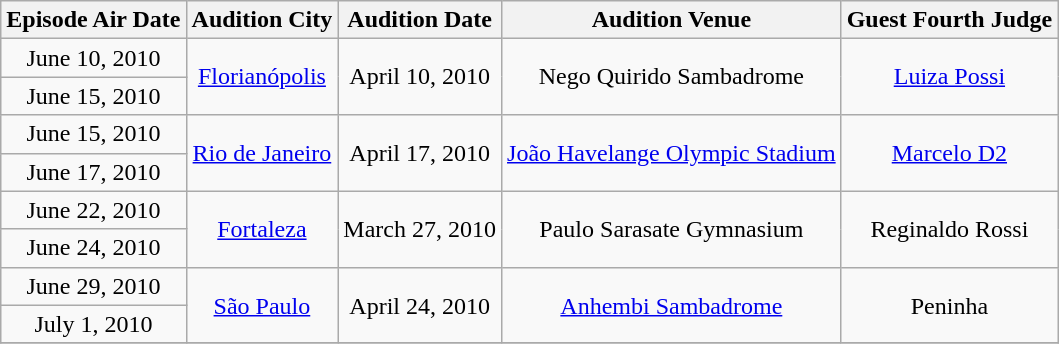<table class=wikitable style=text-align:center;>
<tr>
<th>Episode Air Date</th>
<th>Audition City</th>
<th>Audition Date</th>
<th>Audition Venue</th>
<th>Guest Fourth Judge</th>
</tr>
<tr>
<td>June 10, 2010</td>
<td rowspan=2><a href='#'>Florianópolis</a></td>
<td rowspan=2>April 10, 2010</td>
<td rowspan=2>Nego Quirido Sambadrome</td>
<td rowspan=2><a href='#'>Luiza Possi</a></td>
</tr>
<tr>
<td>June 15, 2010</td>
</tr>
<tr>
<td>June 15, 2010</td>
<td rowspan=2><a href='#'>Rio de Janeiro</a></td>
<td rowspan=2>April 17, 2010</td>
<td rowspan=2><a href='#'>João Havelange Olympic Stadium</a></td>
<td rowspan=2><a href='#'>Marcelo D2</a></td>
</tr>
<tr>
<td>June 17, 2010</td>
</tr>
<tr>
<td>June 22, 2010</td>
<td rowspan=2><a href='#'>Fortaleza</a></td>
<td rowspan=2>March 27, 2010</td>
<td rowspan=2>Paulo Sarasate Gymnasium</td>
<td rowspan=2>Reginaldo Rossi</td>
</tr>
<tr>
<td>June 24, 2010</td>
</tr>
<tr>
<td>June 29, 2010</td>
<td rowspan=2><a href='#'>São Paulo</a></td>
<td rowspan=2>April 24, 2010</td>
<td rowspan=2><a href='#'>Anhembi Sambadrome</a></td>
<td rowspan=2>Peninha</td>
</tr>
<tr>
<td>July 1, 2010</td>
</tr>
<tr>
</tr>
</table>
